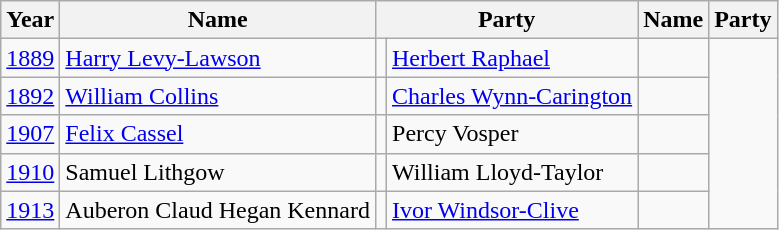<table class="wikitable">
<tr>
<th>Year</th>
<th>Name</th>
<th colspan=2>Party</th>
<th>Name</th>
<th colspan=2>Party</th>
</tr>
<tr>
<td><a href='#'>1889</a></td>
<td><a href='#'>Harry Levy-Lawson</a></td>
<td></td>
<td><a href='#'>Herbert Raphael</a></td>
<td></td>
</tr>
<tr>
<td><a href='#'>1892</a></td>
<td><a href='#'>William Collins</a></td>
<td></td>
<td><a href='#'>Charles Wynn-Carington</a></td>
<td></td>
</tr>
<tr>
<td><a href='#'>1907</a></td>
<td><a href='#'>Felix Cassel</a></td>
<td></td>
<td>Percy Vosper</td>
<td></td>
</tr>
<tr>
<td><a href='#'>1910</a></td>
<td>Samuel Lithgow</td>
<td></td>
<td>William Lloyd-Taylor</td>
<td></td>
</tr>
<tr>
<td><a href='#'>1913</a></td>
<td>Auberon Claud Hegan Kennard</td>
<td></td>
<td><a href='#'>Ivor Windsor-Clive</a></td>
<td></td>
</tr>
</table>
